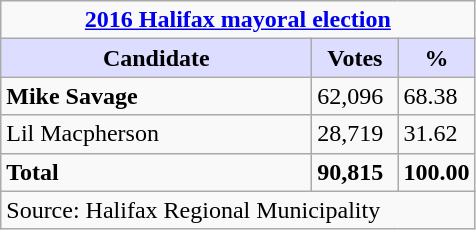<table class="wikitable">
<tr>
<td colspan="3" style="text-align:center;"><strong><a href='#'>2016 Halifax mayoral election</a></strong></td>
</tr>
<tr>
<th style="background:#ddf; width:200px;">Candidate</th>
<th style="background:#ddf; width:50px;">Votes</th>
<th style="background:#ddf; width:30px;">%</th>
</tr>
<tr>
<td><strong>Mike Savage</strong></td>
<td>62,096</td>
<td>68.38</td>
</tr>
<tr>
<td>Lil Macpherson</td>
<td>28,719</td>
<td>31.62</td>
</tr>
<tr>
<td><strong>Total</strong></td>
<td><strong>90,815</strong></td>
<td><strong>100.00</strong></td>
</tr>
<tr>
<td colspan="3">Source: Halifax Regional Municipality</td>
</tr>
</table>
